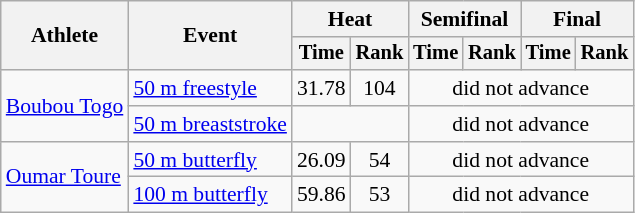<table class=wikitable style="font-size:90%">
<tr>
<th rowspan="2">Athlete</th>
<th rowspan="2">Event</th>
<th colspan="2">Heat</th>
<th colspan="2">Semifinal</th>
<th colspan="2">Final</th>
</tr>
<tr style="font-size:95%">
<th>Time</th>
<th>Rank</th>
<th>Time</th>
<th>Rank</th>
<th>Time</th>
<th>Rank</th>
</tr>
<tr align=center>
<td align=left rowspan=2><a href='#'>Boubou Togo</a></td>
<td align=left><a href='#'>50 m freestyle</a></td>
<td>31.78</td>
<td>104</td>
<td colspan=4>did not advance</td>
</tr>
<tr align=center>
<td align=left><a href='#'>50 m breaststroke</a></td>
<td colspan=2></td>
<td colspan=4>did not advance</td>
</tr>
<tr align=center>
<td align=left rowspan=2><a href='#'>Oumar Toure</a></td>
<td align=left><a href='#'>50 m butterfly</a></td>
<td>26.09</td>
<td>54</td>
<td colspan=4>did not advance</td>
</tr>
<tr align=center>
<td align=left><a href='#'>100 m butterfly</a></td>
<td>59.86</td>
<td>53</td>
<td colspan=4>did not advance</td>
</tr>
</table>
